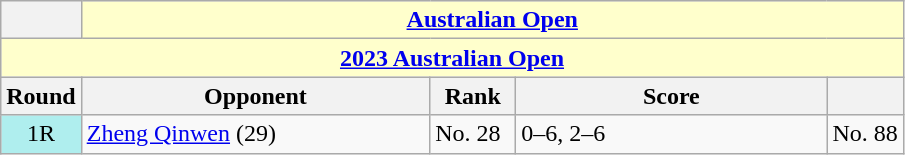<table class="wikitable collapsible collapsed">
<tr>
<th></th>
<th colspan=4 style="background:#ffc;"><a href='#'>Australian Open</a></th>
</tr>
<tr>
<th colspan=5 style="background:#ffc;"><a href='#'>2023 Australian Open</a></th>
</tr>
<tr>
<th>Round</th>
<th width=225>Opponent</th>
<th width=50>Rank</th>
<th width=200>Score</th>
<th></th>
</tr>
<tr>
<td style="text-align:center; background:#afeeee;">1R</td>
<td> <a href='#'>Zheng Qinwen</a> (29)</td>
<td>No. 28</td>
<td>0–6, 2–6</td>
<td>No. 88</td>
</tr>
</table>
